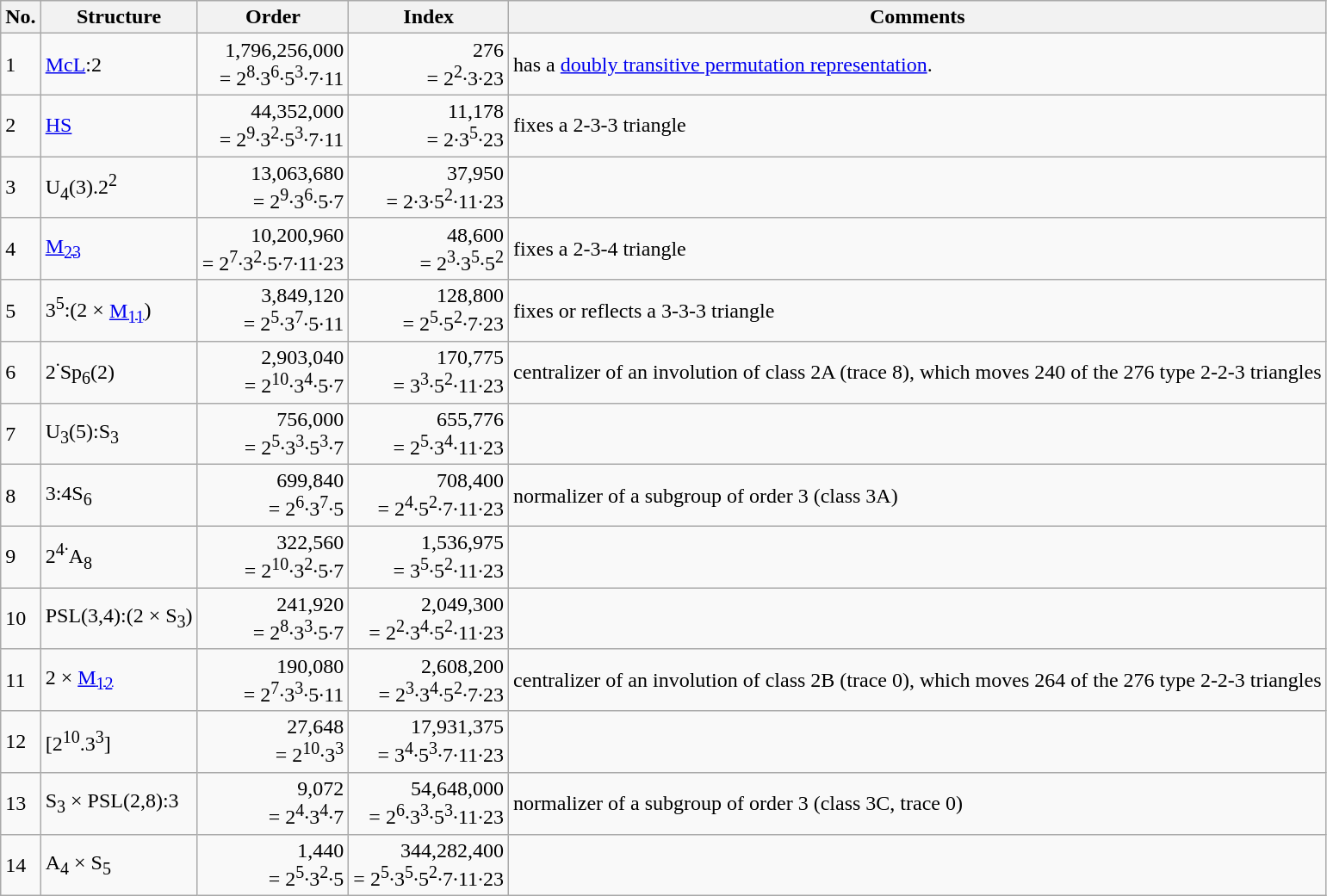<table class="wikitable">
<tr>
<th>No.</th>
<th>Structure</th>
<th>Order</th>
<th>Index</th>
<th>Comments</th>
</tr>
<tr>
<td>1</td>
<td><a href='#'>McL</a>:2</td>
<td align=right>1,796,256,000<br>= 2<sup>8</sup>·3<sup>6</sup>·5<sup>3</sup>·7·11</td>
<td align=right>276<br>= 2<sup>2</sup>·3·23</td>
<td> has a <a href='#'>doubly transitive permutation representation</a>.</td>
</tr>
<tr>
<td>2</td>
<td><a href='#'>HS</a></td>
<td align=right>44,352,000<br>= 2<sup>9</sup>·3<sup>2</sup>·5<sup>3</sup>·7·11</td>
<td align=right>11,178<br>= 2·3<sup>5</sup>·23</td>
<td>fixes a 2-3-3 triangle</td>
</tr>
<tr>
<td>3</td>
<td>U<sub>4</sub>(3).2<sup>2</sup></td>
<td align=right>13,063,680<br>= 2<sup>9</sup>·3<sup>6</sup>·5·7</td>
<td align=right>37,950<br>= 2·3·5<sup>2</sup>·11·23</td>
<td></td>
</tr>
<tr>
<td>4</td>
<td><a href='#'>M<sub>23</sub></a></td>
<td align=right>10,200,960<br>= 2<sup>7</sup>·3<sup>2</sup>·5·7·11·23</td>
<td align=right>48,600<br>= 2<sup>3</sup>·3<sup>5</sup>·5<sup>2</sup></td>
<td>fixes a 2-3-4 triangle</td>
</tr>
<tr>
<td>5</td>
<td>3<sup>5</sup>:(2 × <a href='#'>M<sub>11</sub></a>)</td>
<td align=right>3,849,120<br>= 2<sup>5</sup>·3<sup>7</sup>·5·11</td>
<td align=right>128,800<br>= 2<sup>5</sup>·5<sup>2</sup>·7·23</td>
<td>fixes or reflects a 3-3-3 triangle</td>
</tr>
<tr>
<td>6</td>
<td>2<sup>·</sup>Sp<sub>6</sub>(2)</td>
<td align=right>2,903,040<br>= 2<sup>10</sup>·3<sup>4</sup>·5·7</td>
<td align=right>170,775<br>= 3<sup>3</sup>·5<sup>2</sup>·11·23</td>
<td>centralizer of an involution of class 2A (trace 8), which moves 240 of the 276 type 2-2-3 triangles</td>
</tr>
<tr>
<td>7</td>
<td>U<sub>3</sub>(5):S<sub>3</sub></td>
<td align=right>756,000<br>= 2<sup>5</sup>·3<sup>3</sup>·5<sup>3</sup>·7</td>
<td align=right>655,776<br>= 2<sup>5</sup>·3<sup>4</sup>·11·23</td>
<td></td>
</tr>
<tr>
<td>8</td>
<td>3:4S<sub>6</sub></td>
<td align=right>699,840<br>= 2<sup>6</sup>·3<sup>7</sup>·5</td>
<td align=right>708,400<br>= 2<sup>4</sup>·5<sup>2</sup>·7·11·23</td>
<td>normalizer of a subgroup of order 3 (class 3A)</td>
</tr>
<tr>
<td>9</td>
<td>2<sup>4·</sup>A<sub>8</sub></td>
<td align=right>322,560<br>= 2<sup>10</sup>·3<sup>2</sup>·5·7</td>
<td align=right>1,536,975<br>= 3<sup>5</sup>·5<sup>2</sup>·11·23</td>
<td></td>
</tr>
<tr>
<td>10</td>
<td>PSL(3,4):(2 × S<sub>3</sub>)</td>
<td align=right>241,920<br>= 2<sup>8</sup>·3<sup>3</sup>·5·7</td>
<td align=right>2,049,300<br>= 2<sup>2</sup>·3<sup>4</sup>·5<sup>2</sup>·11·23</td>
<td></td>
</tr>
<tr>
<td>11</td>
<td>2 × <a href='#'>M<sub>12</sub></a></td>
<td align=right>190,080<br>= 2<sup>7</sup>·3<sup>3</sup>·5·11</td>
<td align=right>2,608,200<br>= 2<sup>3</sup>·3<sup>4</sup>·5<sup>2</sup>·7·23</td>
<td>centralizer of an involution of class 2B (trace 0), which moves 264 of the 276 type 2-2-3 triangles</td>
</tr>
<tr>
<td>12</td>
<td>[2<sup>10</sup>.3<sup>3</sup>]</td>
<td align=right>27,648<br>= 2<sup>10</sup>·3<sup>3</sup></td>
<td align=right>17,931,375<br>= 3<sup>4</sup>·5<sup>3</sup>·7·11·23</td>
<td></td>
</tr>
<tr>
<td>13</td>
<td>S<sub>3</sub> × PSL(2,8):3</td>
<td align=right>9,072<br>= 2<sup>4</sup>·3<sup>4</sup>·7</td>
<td align=right>54,648,000<br>= 2<sup>6</sup>·3<sup>3</sup>·5<sup>3</sup>·11·23</td>
<td>normalizer of a subgroup of order 3 (class 3C, trace 0)</td>
</tr>
<tr>
<td>14</td>
<td>A<sub>4</sub> × S<sub>5</sub></td>
<td align=right>1,440<br>= 2<sup>5</sup>·3<sup>2</sup>·5</td>
<td align=right>344,282,400<br>= 2<sup>5</sup>·3<sup>5</sup>·5<sup>2</sup>·7·11·23</td>
<td></td>
</tr>
</table>
